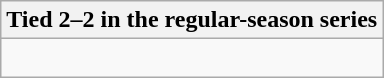<table class="wikitable collapsible collapsed">
<tr>
<th>Tied 2–2 in the regular-season series</th>
</tr>
<tr>
<td><br>


</td>
</tr>
</table>
